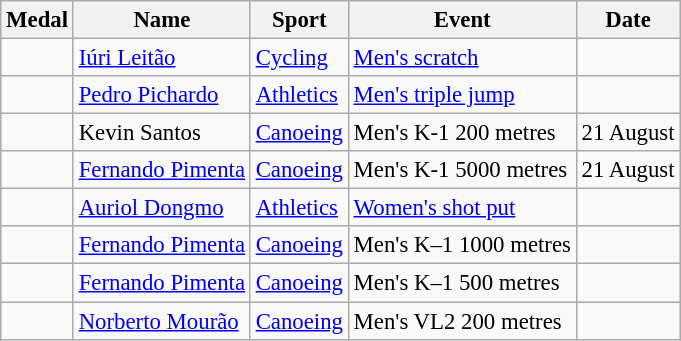<table class="wikitable sortable" style="font-size: 95%;">
<tr>
<th>Medal</th>
<th>Name</th>
<th>Sport</th>
<th>Event</th>
<th>Date</th>
</tr>
<tr>
<td></td>
<td><a href='#'>Iúri Leitão</a></td>
<td><a href='#'>Cycling</a></td>
<td><a href='#'>Men's scratch</a></td>
<td></td>
</tr>
<tr>
<td></td>
<td><a href='#'>Pedro Pichardo</a></td>
<td><a href='#'>Athletics</a></td>
<td><a href='#'>Men's triple jump</a></td>
<td></td>
</tr>
<tr>
<td></td>
<td>Kevin Santos</td>
<td><a href='#'>Canoeing</a></td>
<td>Men's K-1 200 metres</td>
<td>21 August</td>
</tr>
<tr>
<td></td>
<td><a href='#'>Fernando Pimenta</a></td>
<td><a href='#'>Canoeing</a></td>
<td>Men's K-1 5000 metres</td>
<td>21 August</td>
</tr>
<tr>
<td></td>
<td><a href='#'>Auriol Dongmo</a></td>
<td><a href='#'>Athletics</a></td>
<td><a href='#'>Women's shot put</a></td>
<td></td>
</tr>
<tr>
<td></td>
<td><a href='#'>Fernando Pimenta</a></td>
<td><a href='#'>Canoeing</a></td>
<td>Men's K–1 1000 metres</td>
<td></td>
</tr>
<tr>
<td></td>
<td><a href='#'>Fernando Pimenta</a></td>
<td><a href='#'>Canoeing</a></td>
<td>Men's K–1 500 metres</td>
<td></td>
</tr>
<tr>
<td></td>
<td><a href='#'>Norberto Mourão</a></td>
<td><a href='#'>Canoeing</a></td>
<td>Men's VL2 200 metres</td>
<td></td>
</tr>
</table>
